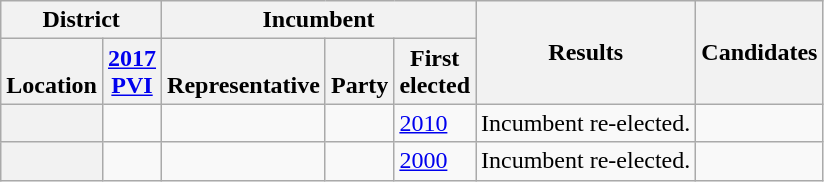<table class="wikitable sortable">
<tr>
<th colspan=2>District</th>
<th colspan=3>Incumbent</th>
<th rowspan=2>Results</th>
<th rowspan=2>Candidates</th>
</tr>
<tr valign=bottom>
<th>Location</th>
<th><a href='#'>2017<br>PVI</a></th>
<th>Representative</th>
<th>Party</th>
<th>First<br>elected</th>
</tr>
<tr>
<th></th>
<td></td>
<td></td>
<td></td>
<td><a href='#'>2010</a></td>
<td>Incumbent re-elected.</td>
<td nowrap></td>
</tr>
<tr>
<th></th>
<td></td>
<td></td>
<td></td>
<td><a href='#'>2000</a></td>
<td>Incumbent re-elected.</td>
<td nowrap></td>
</tr>
</table>
